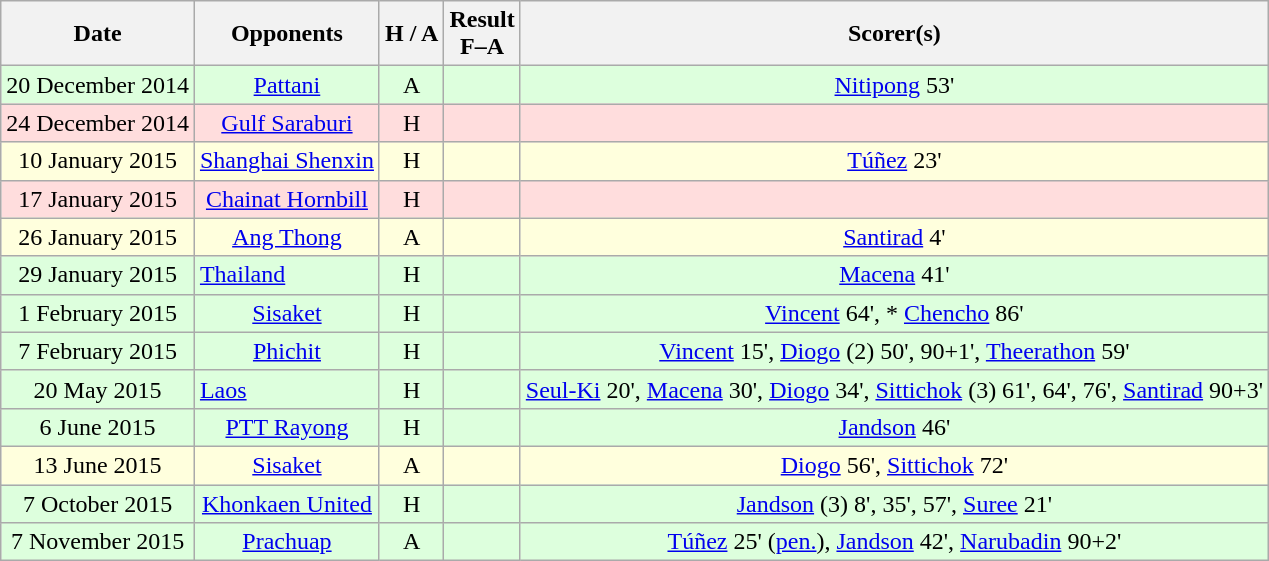<table class="wikitable" style="text-align:center">
<tr>
<th>Date</th>
<th>Opponents</th>
<th>H / A</th>
<th>Result<br>F–A</th>
<th>Scorer(s)</th>
</tr>
<tr bgcolor="#ddffdd">
<td>20 December 2014</td>
<td><a href='#'>Pattani</a></td>
<td>A</td>
<td></td>
<td><a href='#'>Nitipong</a> 53'</td>
</tr>
<tr bgcolor="#ffdddd">
<td>24 December 2014</td>
<td><a href='#'>Gulf Saraburi</a></td>
<td>H</td>
<td></td>
<td></td>
</tr>
<tr bgcolor="#ffffdd">
<td>10 January 2015</td>
<td align="left"> <a href='#'>Shanghai Shenxin</a></td>
<td>H</td>
<td></td>
<td><a href='#'>Túñez</a> 23'</td>
</tr>
<tr bgcolor="#ffdddd">
<td>17 January 2015</td>
<td><a href='#'>Chainat Hornbill</a></td>
<td>H</td>
<td></td>
<td></td>
</tr>
<tr bgcolor="#ffffdd">
<td>26 January 2015</td>
<td><a href='#'>Ang Thong</a></td>
<td>A</td>
<td></td>
<td><a href='#'>Santirad</a> 4'</td>
</tr>
<tr bgcolor="#ddffdd">
<td>29 January 2015</td>
<td align="left"> <a href='#'>Thailand</a></td>
<td>H</td>
<td><br></td>
<td><a href='#'>Macena</a> 41'</td>
</tr>
<tr bgcolor="#ddffdd">
<td>1 February 2015</td>
<td><a href='#'>Sisaket</a></td>
<td>H</td>
<td></td>
<td><a href='#'>Vincent</a> 64', * <a href='#'>Chencho</a> 86'</td>
</tr>
<tr bgcolor="#ddffdd">
<td>7 February 2015</td>
<td><a href='#'>Phichit</a></td>
<td>H</td>
<td></td>
<td><a href='#'>Vincent</a> 15', <a href='#'>Diogo</a> (2) 50', 90+1', <a href='#'>Theerathon</a> 59'</td>
</tr>
<tr bgcolor="#ddffdd">
<td>20 May 2015</td>
<td align="left"> <a href='#'>Laos</a></td>
<td>H</td>
<td></td>
<td><a href='#'>Seul-Ki</a> 20', <a href='#'>Macena</a> 30', <a href='#'>Diogo</a> 34', <a href='#'>Sittichok</a> (3) 61', 64', 76', <a href='#'>Santirad</a> 90+3'</td>
</tr>
<tr bgcolor="#ddffdd">
<td>6 June 2015</td>
<td><a href='#'>PTT Rayong</a></td>
<td>H</td>
<td></td>
<td><a href='#'>Jandson</a> 46'</td>
</tr>
<tr bgcolor="#ffffdd">
<td>13 June 2015</td>
<td><a href='#'>Sisaket</a></td>
<td>A</td>
<td></td>
<td><a href='#'>Diogo</a> 56', <a href='#'>Sittichok</a> 72'</td>
</tr>
<tr bgcolor="#ddffdd">
<td>7 October 2015</td>
<td><a href='#'>Khonkaen United</a></td>
<td>H</td>
<td></td>
<td><a href='#'>Jandson</a> (3) 8', 35', 57', <a href='#'>Suree</a> 21'</td>
</tr>
<tr bgcolor="#ddffdd">
<td>7 November 2015</td>
<td><a href='#'>Prachuap</a></td>
<td>A</td>
<td></td>
<td><a href='#'>Túñez</a> 25' (<a href='#'>pen.</a>), <a href='#'>Jandson</a> 42', <a href='#'>Narubadin</a> 90+2'</td>
</tr>
</table>
